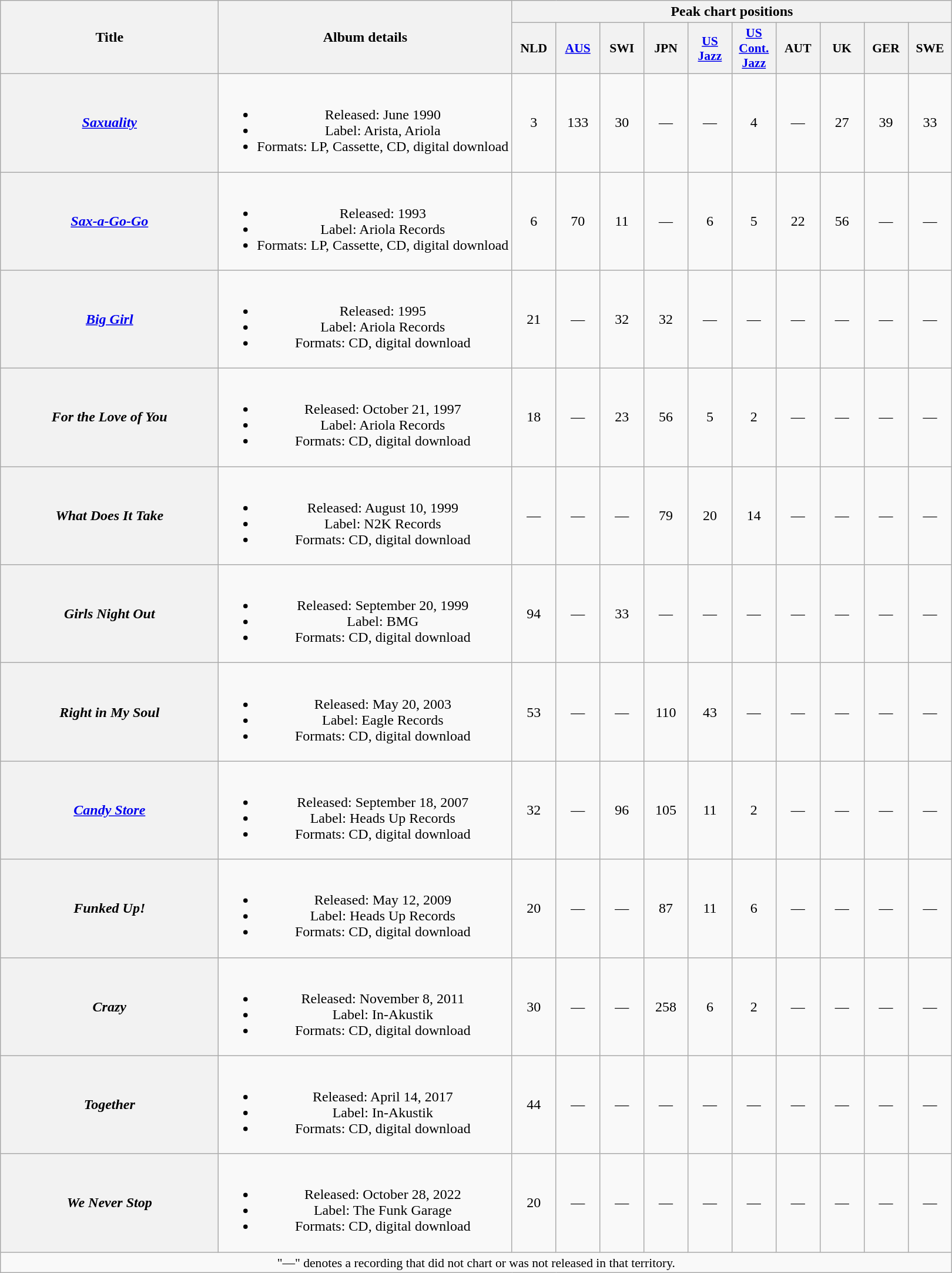<table class="wikitable plainrowheaders" style="text-align:center;">
<tr>
<th scope="col" rowspan="2" style="width:15em;">Title</th>
<th scope="col" rowspan="2">Album details</th>
<th scope="col" colspan="10">Peak chart positions</th>
</tr>
<tr>
<th scope="col" style="width:3em;font-size:90%;">NLD<br></th>
<th scope="col" style="width:3em;font-size:90%;"><a href='#'>AUS</a><br></th>
<th scope="col" style="width:3em;font-size:90%;">SWI<br></th>
<th scope="col" style="width:3em;font-size:90%;">JPN<br></th>
<th scope="col" style="width:3em;font-size:90%;"><a href='#'>US<br>Jazz</a><br></th>
<th scope="col" style="width:3em;font-size:90%;"><a href='#'>US<br>Cont.<br>Jazz</a><br></th>
<th scope="col" style="width:3em;font-size:90%;">AUT<br></th>
<th scope="col" style="width:3em;font-size:90%;">UK<br></th>
<th scope="col" style="width:3em;font-size:90%;">GER<br></th>
<th scope="col" style="width:3em;font-size:90%;">SWE<br></th>
</tr>
<tr>
<th scope="row"><em><a href='#'>Saxuality</a></em></th>
<td><br><ul><li>Released: June 1990</li><li>Label: Arista, Ariola</li><li>Formats: LP, Cassette, CD, digital download</li></ul></td>
<td>3</td>
<td>133</td>
<td>30</td>
<td>—</td>
<td>—</td>
<td>4</td>
<td>—</td>
<td>27</td>
<td>39</td>
<td>33</td>
</tr>
<tr>
<th scope="row"><em><a href='#'>Sax-a-Go-Go</a></em></th>
<td><br><ul><li>Released: 1993</li><li>Label: Ariola Records</li><li>Formats: LP, Cassette, CD, digital download</li></ul></td>
<td>6</td>
<td>70</td>
<td>11</td>
<td>—</td>
<td>6</td>
<td>5</td>
<td>22</td>
<td>56</td>
<td>—</td>
<td>—</td>
</tr>
<tr>
<th scope="row"><em><a href='#'>Big Girl</a></em></th>
<td><br><ul><li>Released: 1995</li><li>Label: Ariola Records</li><li>Formats: CD, digital download</li></ul></td>
<td>21</td>
<td>—</td>
<td>32</td>
<td>32</td>
<td>—</td>
<td>—</td>
<td>—</td>
<td>—</td>
<td>—</td>
<td>—</td>
</tr>
<tr>
<th scope="row"><em>For the Love of You</em></th>
<td><br><ul><li>Released: October 21, 1997</li><li>Label: Ariola Records</li><li>Formats: CD, digital download</li></ul></td>
<td>18</td>
<td>—</td>
<td>23</td>
<td>56</td>
<td>5</td>
<td>2</td>
<td>—</td>
<td>—</td>
<td>—</td>
<td>—</td>
</tr>
<tr>
<th scope="row"><em>What Does It Take</em></th>
<td><br><ul><li>Released: August 10, 1999</li><li>Label: N2K Records</li><li>Formats: CD, digital download</li></ul></td>
<td>—</td>
<td>—</td>
<td>—</td>
<td>79</td>
<td>20</td>
<td>14</td>
<td>—</td>
<td>—</td>
<td>—</td>
<td>—</td>
</tr>
<tr>
<th scope="row"><em>Girls Night Out</em></th>
<td><br><ul><li>Released: September 20, 1999</li><li>Label: BMG</li><li>Formats: CD, digital download</li></ul></td>
<td>94</td>
<td>—</td>
<td>33</td>
<td>—</td>
<td>—</td>
<td>—</td>
<td>—</td>
<td>—</td>
<td>—</td>
<td>—</td>
</tr>
<tr>
<th scope="row"><em>Right in My Soul</em></th>
<td><br><ul><li>Released: May 20, 2003</li><li>Label: Eagle Records</li><li>Formats: CD, digital download</li></ul></td>
<td>53</td>
<td>—</td>
<td>—</td>
<td>110</td>
<td>43</td>
<td>—</td>
<td>—</td>
<td>—</td>
<td>—</td>
<td>—</td>
</tr>
<tr>
<th scope="row"><em><a href='#'>Candy Store</a></em></th>
<td><br><ul><li>Released:  September 18, 2007</li><li>Label: Heads Up Records</li><li>Formats: CD, digital download</li></ul></td>
<td>32</td>
<td>—</td>
<td>96</td>
<td>105</td>
<td>11</td>
<td>2</td>
<td>—</td>
<td>—</td>
<td>—</td>
<td>—</td>
</tr>
<tr>
<th scope="row"><em>Funked Up!</em></th>
<td><br><ul><li>Released: May 12, 2009</li><li>Label: Heads Up Records</li><li>Formats: CD, digital download</li></ul></td>
<td>20</td>
<td>—</td>
<td>—</td>
<td>87</td>
<td>11</td>
<td>6</td>
<td>—</td>
<td>—</td>
<td>—</td>
<td>—</td>
</tr>
<tr>
<th scope="row"><em>Crazy</em></th>
<td><br><ul><li>Released: November 8, 2011</li><li>Label: In-Akustik</li><li>Formats: CD, digital download</li></ul></td>
<td>30</td>
<td>—</td>
<td>—</td>
<td>258</td>
<td>6</td>
<td>2</td>
<td>—</td>
<td>—</td>
<td>—</td>
<td>—</td>
</tr>
<tr>
<th scope="row"><em>Together</em></th>
<td><br><ul><li>Released: April 14, 2017</li><li>Label: In-Akustik</li><li>Formats: CD, digital download</li></ul></td>
<td>44</td>
<td>—</td>
<td>—</td>
<td>—</td>
<td>—</td>
<td>—</td>
<td>—</td>
<td>—</td>
<td>—</td>
<td>—</td>
</tr>
<tr>
<th scope="row"><em>We Never Stop</em></th>
<td><br><ul><li>Released: October 28, 2022</li><li>Label: The Funk Garage</li><li>Formats: CD, digital download</li></ul></td>
<td>20</td>
<td>—</td>
<td>—</td>
<td>—</td>
<td>—</td>
<td>—</td>
<td>—</td>
<td>—</td>
<td>—</td>
<td>—</td>
</tr>
<tr>
<td colspan="20" style="font-size:90%">"—" denotes a recording that did not chart or was not released in that territory.</td>
</tr>
</table>
